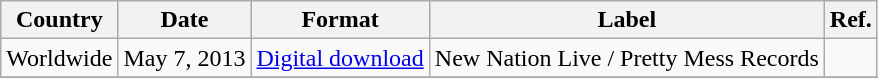<table class="wikitable plainrowheaders">
<tr>
<th scope="col">Country</th>
<th scope="col">Date</th>
<th scope="col">Format</th>
<th scope="col">Label</th>
<th scope="col">Ref.</th>
</tr>
<tr>
<td>Worldwide</td>
<td>May 7, 2013</td>
<td><a href='#'>Digital download</a></td>
<td>New Nation Live / Pretty Mess Records</td>
<td></td>
</tr>
<tr>
</tr>
</table>
